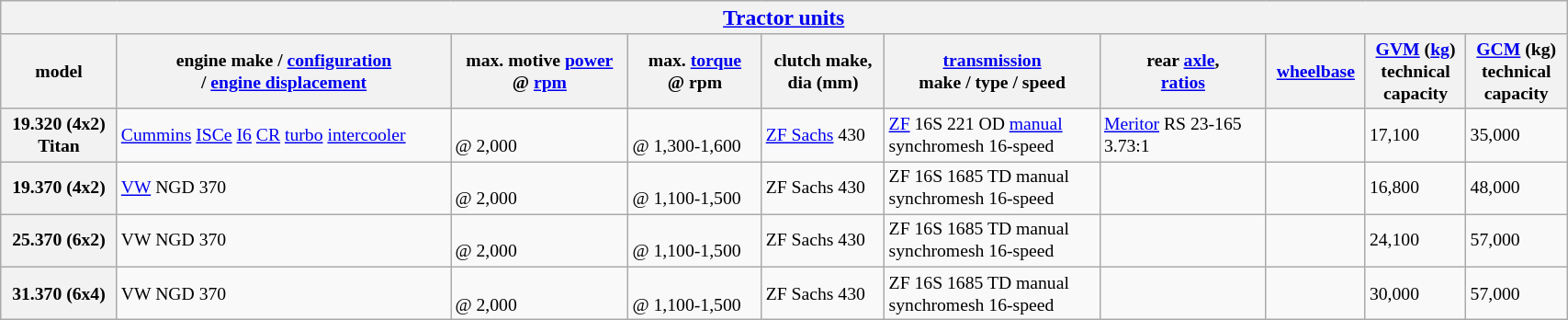<table class="wikitable" style="text-align: left; font-size: 82%" width=90%>
<tr>
<th colspan=10><big><a href='#'>Tractor units</a></big></th>
</tr>
<tr>
<th>model</th>
<th>engine make / <a href='#'>configuration</a><br>/ <a href='#'>engine displacement</a></th>
<th>max. motive <a href='#'>power</a><br>@ <a href='#'>rpm</a></th>
<th>max. <a href='#'>torque</a><br>@ rpm</th>
<th>clutch make,<br>dia (mm)</th>
<th><a href='#'>transmission</a><br>make / type / speed</th>
<th>rear <a href='#'>axle</a>,<br><a href='#'>ratios</a></th>
<th><a href='#'>wheelbase</a></th>
<th><a href='#'>GVM</a> (<a href='#'>kg</a>)<br>technical<br>capacity</th>
<th><a href='#'>GCM</a> (kg)<br>technical<br>capacity</th>
</tr>
<tr>
<th>19.320 (4x2)<br>Titan</th>
<td><a href='#'>Cummins</a> <a href='#'>ISCe</a> <a href='#'>I6</a> <a href='#'>CR</a> <a href='#'>turbo</a> <a href='#'>intercooler</a><br></td>
<td><br>@ 2,000</td>
<td><br>@ 1,300-1,600</td>
<td><a href='#'>ZF Sachs</a> 430</td>
<td><a href='#'>ZF</a> 16S 221 OD <a href='#'>manual</a><br>synchromesh 16-speed</td>
<td><a href='#'>Meritor</a> RS 23-165<br>3.73:1</td>
<td></td>
<td>17,100</td>
<td>35,000</td>
</tr>
<tr>
<th>19.370 (4x2)</th>
<td><a href='#'>VW</a> NGD 370<br></td>
<td><br>@ 2,000</td>
<td><br>@ 1,100-1,500</td>
<td>ZF Sachs 430</td>
<td>ZF 16S 1685 TD manual<br>synchromesh 16-speed</td>
<td></td>
<td></td>
<td>16,800</td>
<td>48,000</td>
</tr>
<tr>
<th>25.370 (6x2)</th>
<td>VW NGD 370<br></td>
<td><br>@ 2,000</td>
<td><br>@ 1,100-1,500</td>
<td>ZF Sachs 430</td>
<td>ZF 16S 1685 TD manual<br>synchromesh 16-speed</td>
<td></td>
<td></td>
<td>24,100</td>
<td>57,000</td>
</tr>
<tr>
<th>31.370 (6x4)</th>
<td>VW NGD 370<br></td>
<td><br>@ 2,000</td>
<td><br>@ 1,100-1,500</td>
<td>ZF Sachs 430</td>
<td>ZF 16S 1685 TD manual<br>synchromesh 16-speed</td>
<td></td>
<td></td>
<td>30,000</td>
<td>57,000</td>
</tr>
</table>
